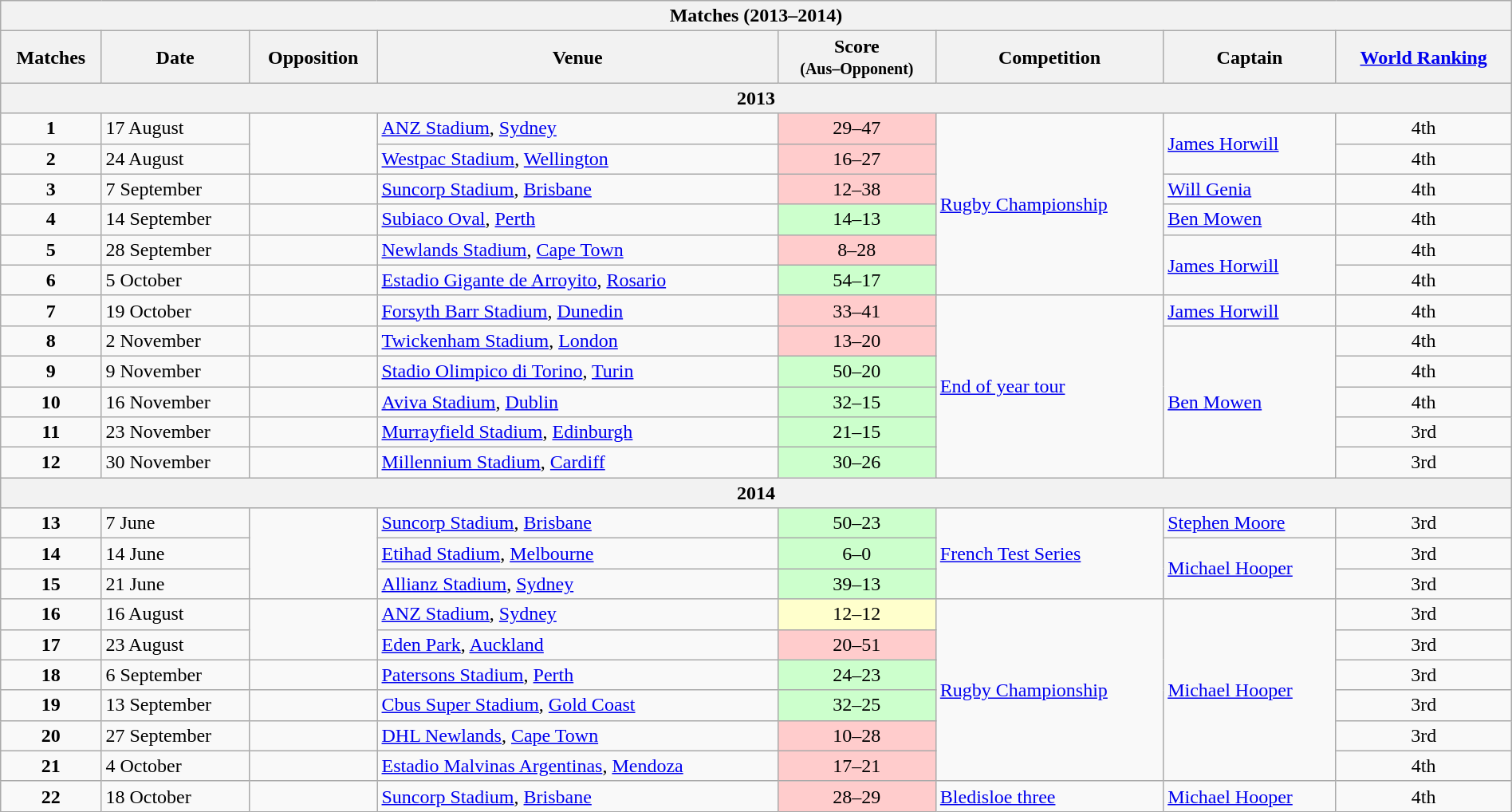<table class="wikitable collapsible collapsed" style="width:100%">
<tr>
<th colspan=8>Matches (2013–2014)</th>
</tr>
<tr>
<th>Matches</th>
<th>Date</th>
<th>Opposition</th>
<th>Venue</th>
<th>Score<br><small>(Aus–Opponent)</small></th>
<th>Competition</th>
<th>Captain</th>
<th><a href='#'>World Ranking</a></th>
</tr>
<tr>
<th colspan=8>2013</th>
</tr>
<tr>
<td align=center><strong>1</strong></td>
<td>17 August</td>
<td rowspan=2></td>
<td><a href='#'>ANZ Stadium</a>, <a href='#'>Sydney</a></td>
<td align=center bgcolor=#FFCCCC>29–47</td>
<td rowspan=6><a href='#'>Rugby Championship</a></td>
<td rowspan=2><a href='#'>James Horwill</a></td>
<td align=center>4th</td>
</tr>
<tr>
<td align=center><strong>2</strong></td>
<td>24 August</td>
<td><a href='#'>Westpac Stadium</a>, <a href='#'>Wellington</a></td>
<td align=center bgcolor=#FFCCCC>16–27</td>
<td align=center>4th</td>
</tr>
<tr>
<td align=center><strong>3</strong></td>
<td>7 September</td>
<td></td>
<td><a href='#'>Suncorp Stadium</a>, <a href='#'>Brisbane</a></td>
<td align=center bgcolor=#FFCCCC>12–38</td>
<td><a href='#'>Will Genia</a></td>
<td align=center>4th</td>
</tr>
<tr>
<td align=center><strong>4</strong></td>
<td>14 September</td>
<td></td>
<td><a href='#'>Subiaco Oval</a>, <a href='#'>Perth</a></td>
<td align=center bgcolor=#CCFFCC>14–13</td>
<td><a href='#'>Ben Mowen</a></td>
<td align=center>4th</td>
</tr>
<tr>
<td align=center><strong>5</strong></td>
<td>28 September</td>
<td></td>
<td><a href='#'>Newlands Stadium</a>, <a href='#'>Cape Town</a></td>
<td align=center bgcolor=#FFCCCC>8–28</td>
<td rowspan=2><a href='#'>James Horwill</a></td>
<td align=center>4th</td>
</tr>
<tr>
<td align=center><strong>6</strong></td>
<td>5 October</td>
<td></td>
<td><a href='#'>Estadio Gigante de Arroyito</a>, <a href='#'>Rosario</a></td>
<td align=center bgcolor=#CCFFCC>54–17</td>
<td align=center>4th</td>
</tr>
<tr>
<td align=center><strong>7</strong></td>
<td>19 October</td>
<td></td>
<td><a href='#'>Forsyth Barr Stadium</a>, <a href='#'>Dunedin</a></td>
<td align=center bgcolor=#FFCCCC>33–41</td>
<td rowspan=6><a href='#'>End of year tour</a></td>
<td><a href='#'>James Horwill</a></td>
<td align=center>4th</td>
</tr>
<tr>
<td align=center><strong>8</strong></td>
<td>2 November</td>
<td></td>
<td><a href='#'>Twickenham Stadium</a>, <a href='#'>London</a></td>
<td align=center bgcolor=#FFCCCC>13–20</td>
<td rowspan=5><a href='#'>Ben Mowen</a></td>
<td align=center>4th</td>
</tr>
<tr>
<td align=center><strong>9</strong></td>
<td>9 November</td>
<td></td>
<td><a href='#'>Stadio Olimpico di Torino</a>, <a href='#'>Turin</a></td>
<td align=center bgcolor=#CCFFCC>50–20</td>
<td align=center>4th</td>
</tr>
<tr>
<td align=center><strong>10</strong></td>
<td>16 November</td>
<td></td>
<td><a href='#'>Aviva Stadium</a>, <a href='#'>Dublin</a></td>
<td align=center bgcolor=#CCFFCC>32–15</td>
<td align=center>4th</td>
</tr>
<tr>
<td align=center><strong>11</strong></td>
<td>23 November</td>
<td></td>
<td><a href='#'>Murrayfield Stadium</a>, <a href='#'>Edinburgh</a></td>
<td align=center bgcolor=#CCFFCC>21–15</td>
<td align=center>3rd</td>
</tr>
<tr>
<td align=center><strong>12</strong></td>
<td>30 November</td>
<td></td>
<td><a href='#'>Millennium Stadium</a>, <a href='#'>Cardiff</a></td>
<td align=center bgcolor=#CCFFCC>30–26</td>
<td align=center>3rd</td>
</tr>
<tr>
<th colspan=8>2014</th>
</tr>
<tr>
<td align=center><strong>13</strong></td>
<td>7 June</td>
<td rowspan=3></td>
<td><a href='#'>Suncorp Stadium</a>, <a href='#'>Brisbane</a></td>
<td align=center bgcolor=#CCFFCC>50–23</td>
<td rowspan=3><a href='#'>French Test Series</a></td>
<td><a href='#'>Stephen Moore</a></td>
<td align=center>3rd</td>
</tr>
<tr>
<td align=center><strong>14</strong></td>
<td>14 June</td>
<td><a href='#'>Etihad Stadium</a>, <a href='#'>Melbourne</a></td>
<td align=center bgcolor=#CCFFCC>6–0</td>
<td rowspan=2><a href='#'>Michael Hooper</a></td>
<td align=center>3rd</td>
</tr>
<tr>
<td align=center><strong>15</strong></td>
<td>21 June</td>
<td><a href='#'>Allianz Stadium</a>, <a href='#'>Sydney</a></td>
<td align=center bgcolor=#CCFFCC>39–13</td>
<td align=center>3rd</td>
</tr>
<tr>
<td align=center><strong>16</strong></td>
<td>16 August</td>
<td rowspan=2></td>
<td><a href='#'>ANZ Stadium</a>, <a href='#'>Sydney</a></td>
<td align=center bgcolor=#FFFFCC>12–12</td>
<td rowspan=6><a href='#'>Rugby Championship</a></td>
<td rowspan=6><a href='#'>Michael Hooper</a></td>
<td align=center>3rd</td>
</tr>
<tr>
<td align=center><strong>17</strong></td>
<td>23 August</td>
<td><a href='#'>Eden Park</a>, <a href='#'>Auckland</a></td>
<td align=center bgcolor=#FFCCCC>20–51</td>
<td align=center>3rd</td>
</tr>
<tr>
<td align=center><strong>18</strong></td>
<td>6 September</td>
<td></td>
<td><a href='#'>Patersons Stadium</a>, <a href='#'>Perth</a></td>
<td align=center bgcolor=#CCFFCC>24–23</td>
<td align=center>3rd</td>
</tr>
<tr>
<td align=center><strong>19</strong></td>
<td>13 September</td>
<td></td>
<td><a href='#'>Cbus Super Stadium</a>, <a href='#'>Gold Coast</a></td>
<td align=center bgcolor=#CCFFCC>32–25</td>
<td align=center>3rd</td>
</tr>
<tr>
<td align=center><strong>20</strong></td>
<td>27 September</td>
<td></td>
<td><a href='#'>DHL Newlands</a>, <a href='#'>Cape Town</a></td>
<td align=center bgcolor=#FFCCCC>10–28</td>
<td align=center>3rd</td>
</tr>
<tr>
<td align=center><strong>21</strong></td>
<td>4 October</td>
<td></td>
<td><a href='#'>Estadio Malvinas Argentinas</a>, <a href='#'>Mendoza</a></td>
<td align=center bgcolor=#FFCCCC>17–21</td>
<td align=center>4th</td>
</tr>
<tr>
<td align=center><strong>22</strong></td>
<td>18 October</td>
<td></td>
<td><a href='#'>Suncorp Stadium</a>, <a href='#'>Brisbane</a></td>
<td align=center bgcolor=#FFCCCC>28–29</td>
<td><a href='#'>Bledisloe three</a></td>
<td><a href='#'>Michael Hooper</a></td>
<td align=center>4th</td>
</tr>
</table>
